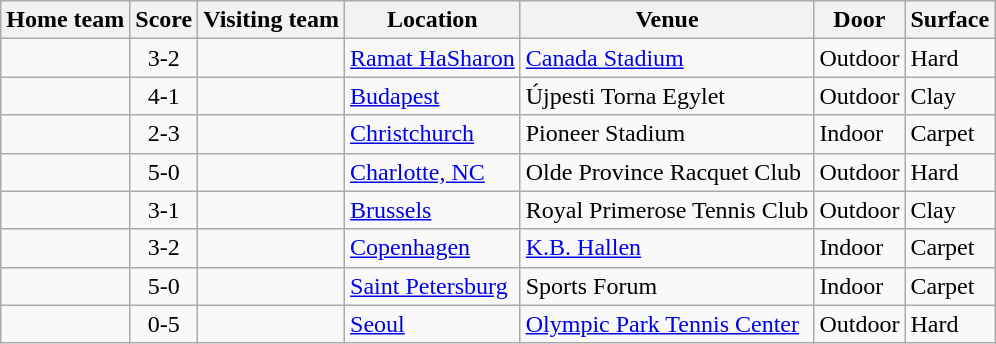<table class="wikitable" style="border:1px solid #aaa;">
<tr>
<th>Home team</th>
<th>Score</th>
<th>Visiting team</th>
<th>Location</th>
<th>Venue</th>
<th>Door</th>
<th>Surface</th>
</tr>
<tr>
<td><strong></strong></td>
<td style="text-align:center;">3-2</td>
<td></td>
<td><a href='#'>Ramat HaSharon</a></td>
<td><a href='#'>Canada Stadium</a></td>
<td>Outdoor</td>
<td>Hard</td>
</tr>
<tr>
<td><strong></strong></td>
<td style="text-align:center;">4-1</td>
<td></td>
<td><a href='#'>Budapest</a></td>
<td>Újpesti Torna Egylet</td>
<td>Outdoor</td>
<td>Clay</td>
</tr>
<tr>
<td></td>
<td style="text-align:center;">2-3</td>
<td><strong></strong></td>
<td><a href='#'>Christchurch</a></td>
<td>Pioneer Stadium</td>
<td>Indoor</td>
<td>Carpet</td>
</tr>
<tr>
<td><strong></strong></td>
<td style="text-align:center;">5-0</td>
<td></td>
<td><a href='#'>Charlotte, NC</a></td>
<td>Olde Province Racquet Club</td>
<td>Outdoor</td>
<td>Hard</td>
</tr>
<tr>
<td><strong></strong></td>
<td style="text-align:center;">3-1</td>
<td></td>
<td><a href='#'>Brussels</a></td>
<td>Royal Primerose Tennis Club</td>
<td>Outdoor</td>
<td>Clay</td>
</tr>
<tr>
<td><strong></strong></td>
<td style="text-align:center;">3-2</td>
<td></td>
<td><a href='#'>Copenhagen</a></td>
<td><a href='#'>K.B. Hallen</a></td>
<td>Indoor</td>
<td>Carpet</td>
</tr>
<tr>
<td><strong></strong></td>
<td style="text-align:center;">5-0</td>
<td></td>
<td><a href='#'>Saint Petersburg</a></td>
<td>Sports Forum</td>
<td>Indoor</td>
<td>Carpet</td>
</tr>
<tr>
<td></td>
<td style="text-align:center;">0-5</td>
<td><strong></strong></td>
<td><a href='#'>Seoul</a></td>
<td><a href='#'>Olympic Park Tennis Center</a></td>
<td>Outdoor</td>
<td>Hard</td>
</tr>
</table>
